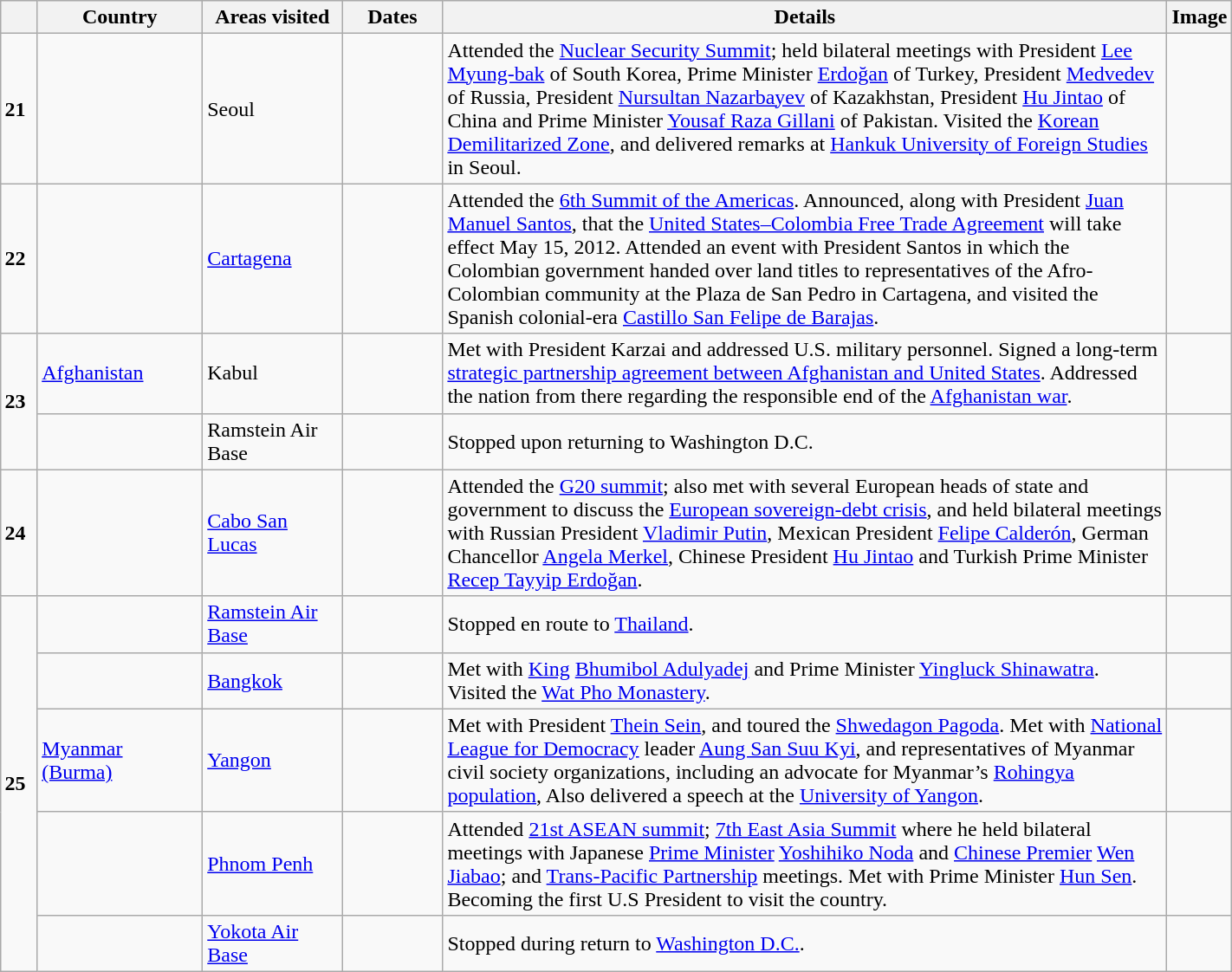<table class="wikitable sortable" style="margin:1em auto 1em auto;">
<tr>
<th style="width: 3%;"></th>
<th width=120>Country</th>
<th width=100>Areas visited</th>
<th width=70>Dates</th>
<th width=550>Details</th>
<th>Image</th>
</tr>
<tr>
<td><strong>21</strong></td>
<td></td>
<td>Seoul</td>
<td></td>
<td>Attended the <a href='#'>Nuclear Security Summit</a>; held bilateral meetings with President <a href='#'>Lee Myung-bak</a> of South Korea, Prime Minister <a href='#'>Erdoğan</a> of Turkey, President <a href='#'>Medvedev</a> of Russia, President <a href='#'>Nursultan Nazarbayev</a> of Kazakhstan, President <a href='#'>Hu Jintao</a> of China and Prime Minister <a href='#'>Yousaf Raza Gillani</a> of Pakistan. Visited the <a href='#'>Korean Demilitarized Zone</a>, and delivered remarks at <a href='#'>Hankuk University of Foreign Studies</a> in Seoul.</td>
<td></td>
</tr>
<tr>
<td><strong>22</strong></td>
<td></td>
<td><a href='#'>Cartagena</a></td>
<td></td>
<td>Attended the <a href='#'>6th Summit of the Americas</a>. Announced, along with President <a href='#'>Juan Manuel Santos</a>, that the <a href='#'>United States–Colombia Free Trade Agreement</a> will take effect May 15, 2012. Attended an event with President Santos in which the Colombian government handed over land titles to representatives of the Afro-Colombian community at the Plaza de San Pedro in Cartagena, and visited the Spanish colonial-era <a href='#'>Castillo San Felipe de Barajas</a>.</td>
<td></td>
</tr>
<tr>
<td rowspan=2><strong>23</strong></td>
<td> <a href='#'>Afghanistan</a></td>
<td>Kabul</td>
<td></td>
<td>Met with President Karzai and addressed U.S. military personnel. Signed a long-term <a href='#'>strategic partnership agreement between Afghanistan and United States</a>. Addressed the nation from there regarding the responsible end of the <a href='#'>Afghanistan war</a>.</td>
<td></td>
</tr>
<tr>
<td></td>
<td>Ramstein Air Base</td>
<td></td>
<td>Stopped upon returning to Washington D.C.</td>
<td></td>
</tr>
<tr>
<td><strong>24</strong></td>
<td></td>
<td><a href='#'>Cabo San Lucas</a></td>
<td></td>
<td>Attended the <a href='#'>G20 summit</a>; also met with several European heads of state and government to discuss the <a href='#'>European sovereign-debt crisis</a>, and held bilateral meetings with Russian President <a href='#'>Vladimir Putin</a>, Mexican President <a href='#'>Felipe Calderón</a>, German Chancellor <a href='#'>Angela Merkel</a>, Chinese President <a href='#'>Hu Jintao</a> and Turkish Prime Minister <a href='#'>Recep Tayyip Erdoğan</a>.</td>
<td></td>
</tr>
<tr>
<td rowspan=5><strong>25</strong></td>
<td></td>
<td><a href='#'>Ramstein Air Base</a></td>
<td></td>
<td>Stopped en route to <a href='#'>Thailand</a>.</td>
<td></td>
</tr>
<tr>
<td></td>
<td><a href='#'>Bangkok</a></td>
<td></td>
<td>Met with <a href='#'>King</a> <a href='#'>Bhumibol Adulyadej</a> and Prime Minister <a href='#'>Yingluck Shinawatra</a>. Visited the <a href='#'>Wat Pho Monastery</a>.</td>
<td></td>
</tr>
<tr>
<td> <a href='#'>Myanmar (Burma)</a></td>
<td><a href='#'>Yangon</a></td>
<td></td>
<td>Met with President <a href='#'>Thein Sein</a>, and toured the <a href='#'>Shwedagon Pagoda</a>. Met with <a href='#'>National League for Democracy</a> leader <a href='#'>Aung San Suu Kyi</a>, and representatives of Myanmar civil society organizations, including an advocate for Myanmar’s <a href='#'>Rohingya population</a>, Also delivered a speech at the <a href='#'>University of Yangon</a>.</td>
<td></td>
</tr>
<tr>
<td></td>
<td><a href='#'>Phnom Penh</a></td>
<td></td>
<td>Attended <a href='#'>21st ASEAN summit</a>; <a href='#'>7th East Asia Summit</a> where he held bilateral meetings with Japanese <a href='#'>Prime Minister</a> <a href='#'>Yoshihiko Noda</a> and <a href='#'>Chinese Premier</a> <a href='#'>Wen Jiabao</a>; and <a href='#'>Trans-Pacific Partnership</a> meetings. Met with Prime Minister <a href='#'>Hun Sen</a>. Becoming the first U.S President to visit the country. </td>
<td></td>
</tr>
<tr>
<td></td>
<td><a href='#'>Yokota Air Base</a></td>
<td></td>
<td>Stopped during return to <a href='#'>Washington D.C.</a>.</td>
<td></td>
</tr>
</table>
